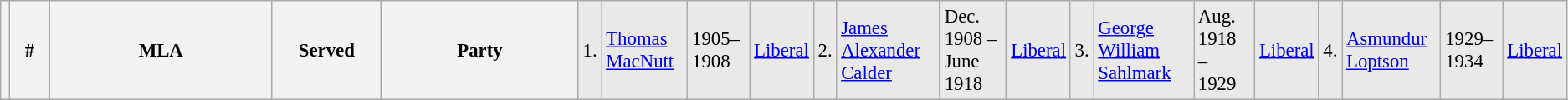<table class="wikitable" style="font-size: 95%; clear:both">
<tr style="background-color:#E9E9E9">
<th></th>
<th style="width: 25px">#</th>
<th style="width: 170px">MLA</th>
<th style="width: 80px">Served</th>
<th style="width: 150px">Party<br></th>
<td>1.</td>
<td><a href='#'>Thomas MacNutt</a></td>
<td>1905–1908</td>
<td><a href='#'>Liberal</a><br></td>
<td>2.</td>
<td><a href='#'>James Alexander Calder</a></td>
<td>Dec. 1908 – June 1918</td>
<td><a href='#'>Liberal</a><br></td>
<td>3.</td>
<td><a href='#'>George William Sahlmark</a></td>
<td>Aug. 1918 – 1929</td>
<td><a href='#'>Liberal</a><br></td>
<td>4.</td>
<td><a href='#'>Asmundur Loptson</a></td>
<td>1929–1934</td>
<td><a href='#'>Liberal</a></td>
</tr>
</table>
